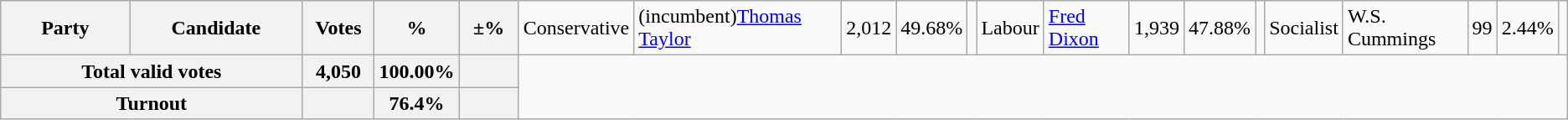<table class="wikitable">
<tr>
<th colspan=2 style="width: 130px">Party</th>
<th style="width: 130px">Candidate</th>
<th style="width: 50px">Votes</th>
<th style="width: 40px">%</th>
<th style="width: 40px">±%<br></th>
<td>Conservative</td>
<td>(incumbent)<a href='#'>Thomas Taylor</a></td>
<td align="right">2,012</td>
<td align="right">49.68%</td>
<td align="right"><br></td>
<td>Labour</td>
<td><a href='#'>Fred Dixon</a></td>
<td align="right">1,939</td>
<td align="right">47.88%</td>
<td align="right"><br></td>
<td>Socialist</td>
<td>W.S. Cummings</td>
<td align="right">99</td>
<td align="right">2.44%</td>
<td align="right"></td>
</tr>
<tr bgcolor="white">
<th align="right" colspan=3>Total valid votes</th>
<th align="right">4,050</th>
<th align="right">100.00%</th>
<th align="right"></th>
</tr>
<tr bgcolor="white">
<th align="right" colspan=3>Turnout</th>
<th align="right"></th>
<th align="right">76.4%</th>
<th align="right"></th>
</tr>
</table>
